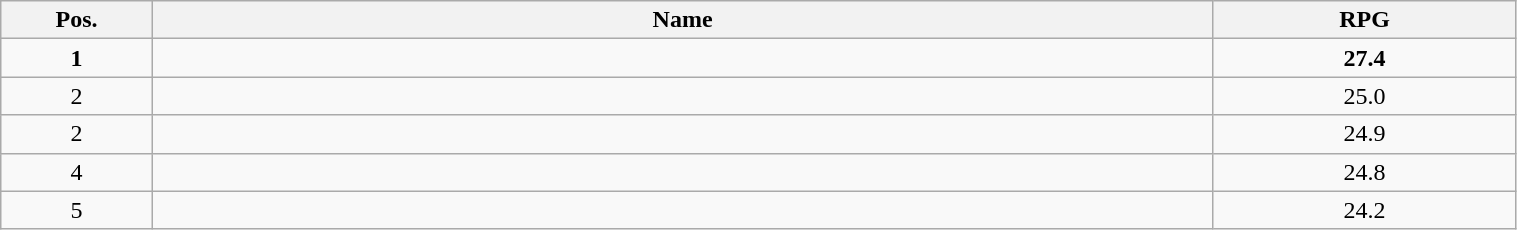<table class=wikitable width="80%">
<tr>
<th width="10%">Pos.</th>
<th width="70%">Name</th>
<th width="20%">RPG</th>
</tr>
<tr>
<td align=center><strong>1</strong></td>
<td><strong></strong></td>
<td align=center><strong>27.4</strong></td>
</tr>
<tr>
<td align=center>2</td>
<td></td>
<td align=center>25.0</td>
</tr>
<tr>
<td align=center>2</td>
<td></td>
<td align=center>24.9</td>
</tr>
<tr>
<td align=center>4</td>
<td></td>
<td align=center>24.8</td>
</tr>
<tr>
<td align=center>5</td>
<td></td>
<td align=center>24.2</td>
</tr>
</table>
